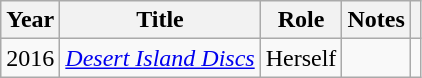<table class="wikitable sortable">
<tr>
<th>Year</th>
<th>Title</th>
<th>Role</th>
<th class="unsortable">Notes</th>
<th scope="col" class="unsortable"></th>
</tr>
<tr>
<td>2016</td>
<td><em><a href='#'>Desert Island Discs</a></em></td>
<td>Herself</td>
<td></td>
<td></td>
</tr>
</table>
